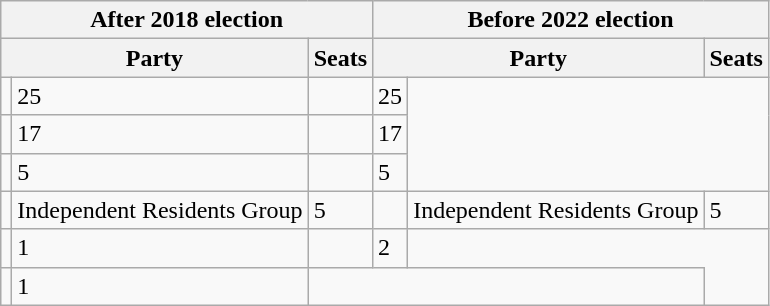<table class="wikitable">
<tr>
<th colspan="3">After 2018 election</th>
<th colspan="3">Before 2022 election</th>
</tr>
<tr>
<th colspan="2">Party</th>
<th>Seats</th>
<th colspan="2">Party</th>
<th>Seats</th>
</tr>
<tr>
<td></td>
<td>25</td>
<td></td>
<td>25</td>
</tr>
<tr>
<td></td>
<td>17</td>
<td></td>
<td>17</td>
</tr>
<tr>
<td></td>
<td>5</td>
<td></td>
<td>5</td>
</tr>
<tr>
<td></td>
<td>Independent Residents Group</td>
<td>5</td>
<td></td>
<td>Independent Residents Group</td>
<td>5</td>
</tr>
<tr>
<td></td>
<td>1</td>
<td></td>
<td>2</td>
</tr>
<tr>
<td></td>
<td>1</td>
<td colspan="3"></td>
</tr>
</table>
